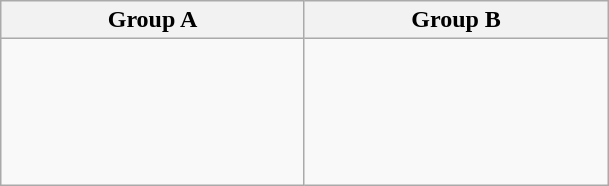<table class="wikitable">
<tr>
<th width=195px>Group A</th>
<th width=195px>Group B</th>
</tr>
<tr>
<td valign=top><br><br>
<br>
<br>
<br>
</td>
<td valign=top><br><br>
<br>
<br>
<br>
</td>
</tr>
</table>
